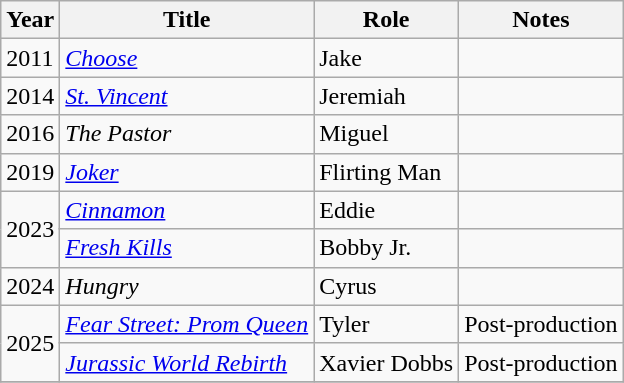<table class="wikitable sortable">
<tr>
<th>Year</th>
<th>Title</th>
<th>Role</th>
<th class="unsortable">Notes</th>
</tr>
<tr>
<td>2011</td>
<td><em><a href='#'>Choose</a></em></td>
<td>Jake</td>
<td></td>
</tr>
<tr>
<td>2014</td>
<td><em><a href='#'>St. Vincent</a></em></td>
<td>Jeremiah</td>
<td></td>
</tr>
<tr>
<td>2016</td>
<td><em>The Pastor</em></td>
<td>Miguel</td>
<td></td>
</tr>
<tr>
<td>2019</td>
<td><em><a href='#'>Joker</a></em></td>
<td>Flirting Man</td>
<td></td>
</tr>
<tr>
<td rowspan="2">2023</td>
<td><em><a href='#'>Cinnamon</a></em></td>
<td>Eddie</td>
<td></td>
</tr>
<tr>
<td><em><a href='#'>Fresh Kills</a></em></td>
<td>Bobby Jr.</td>
<td></td>
</tr>
<tr>
<td>2024</td>
<td><em>Hungry</em></td>
<td>Cyrus</td>
<td></td>
</tr>
<tr>
<td rowspan="2">2025</td>
<td><em><a href='#'>Fear Street: Prom Queen</a></em></td>
<td>Tyler</td>
<td>Post-production</td>
</tr>
<tr>
<td><em><a href='#'>Jurassic World Rebirth</a></em></td>
<td>Xavier Dobbs</td>
<td>Post-production</td>
</tr>
<tr>
</tr>
</table>
